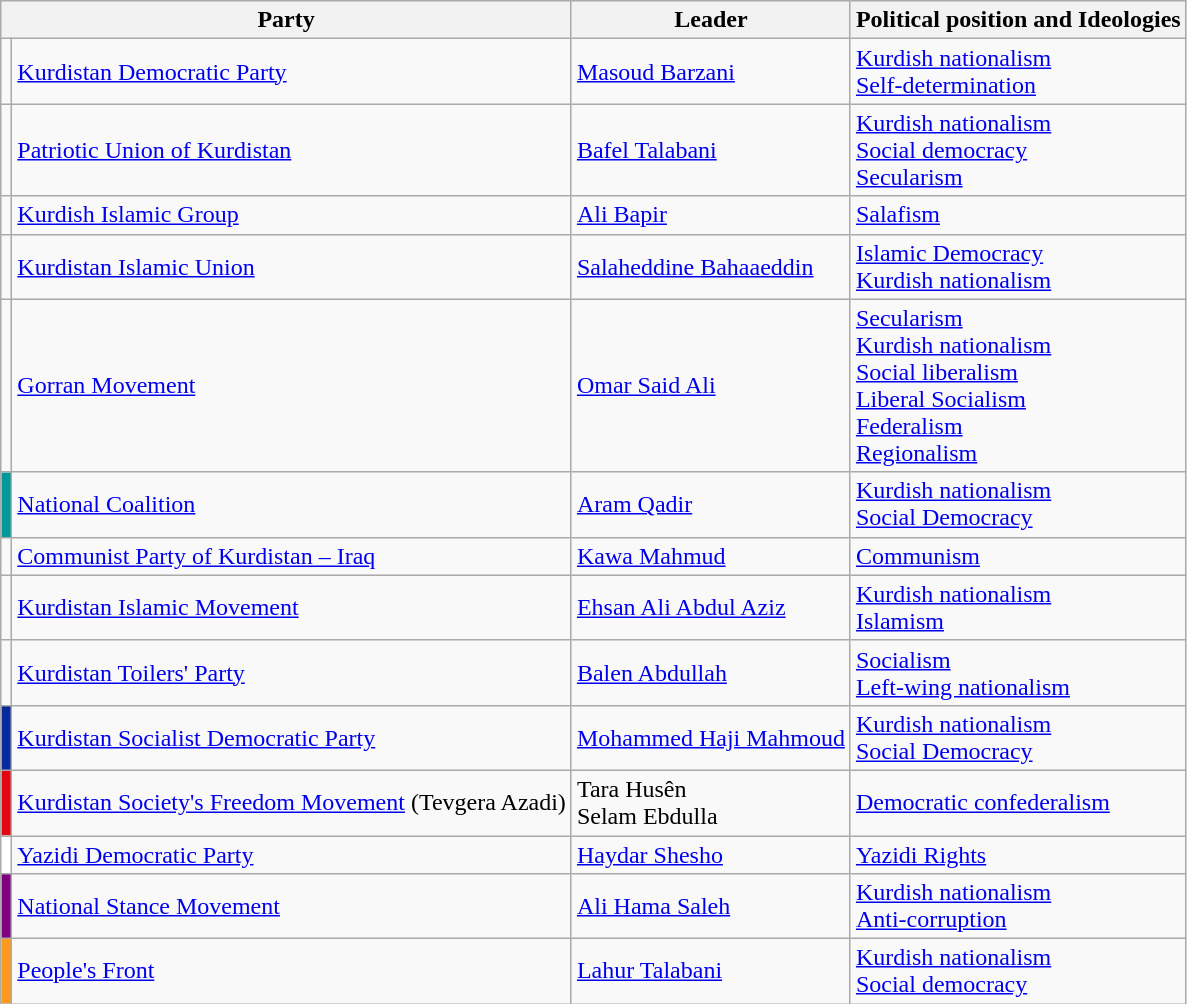<table class="wikitable">
<tr>
<th colspan=2>Party</th>
<th>Leader</th>
<th>Political position and Ideologies</th>
</tr>
<tr>
<td bgcolor=></td>
<td><a href='#'>Kurdistan Democratic Party</a></td>
<td><a href='#'>Masoud Barzani</a></td>
<td><a href='#'>Kurdish nationalism</a><br><a href='#'>Self-determination</a></td>
</tr>
<tr>
<td bgcolor=></td>
<td><a href='#'>Patriotic Union of Kurdistan</a></td>
<td><a href='#'>Bafel Talabani</a></td>
<td><a href='#'>Kurdish nationalism</a><br><a href='#'>Social democracy</a><br><a href='#'>Secularism</a></td>
</tr>
<tr>
<td bgcolor=></td>
<td><a href='#'>Kurdish Islamic Group</a></td>
<td><a href='#'>Ali Bapir</a></td>
<td><a href='#'>Salafism</a></td>
</tr>
<tr>
<td bgcolor=></td>
<td><a href='#'>Kurdistan Islamic Union</a></td>
<td><a href='#'>Salaheddine Bahaaeddin</a></td>
<td><a href='#'>Islamic Democracy</a><br><a href='#'>Kurdish nationalism</a></td>
</tr>
<tr>
<td bgcolor=></td>
<td><a href='#'>Gorran Movement</a></td>
<td><a href='#'>Omar Said Ali</a></td>
<td><a href='#'>Secularism</a><br><a href='#'>Kurdish nationalism</a><br><a href='#'>Social liberalism</a><br><a href='#'>Liberal Socialism</a><br><a href='#'>Federalism</a><br><a href='#'>Regionalism</a></td>
</tr>
<tr>
<td bgcolor=#009999></td>
<td><a href='#'>National Coalition</a></td>
<td><a href='#'>Aram Qadir</a></td>
<td><a href='#'>Kurdish nationalism</a><br><a href='#'>Social Democracy</a></td>
</tr>
<tr>
<td bgcolor=></td>
<td><a href='#'>Communist Party of Kurdistan – Iraq</a></td>
<td><a href='#'>Kawa Mahmud</a></td>
<td><a href='#'>Communism</a></td>
</tr>
<tr>
<td bgcolor=></td>
<td><a href='#'>Kurdistan Islamic Movement</a></td>
<td><a href='#'>Ehsan Ali Abdul Aziz</a></td>
<td><a href='#'>Kurdish nationalism</a><br><a href='#'>Islamism</a></td>
</tr>
<tr>
<td bgcolor=></td>
<td><a href='#'>Kurdistan Toilers' Party</a></td>
<td><a href='#'>Balen Abdullah</a></td>
<td><a href='#'>Socialism</a><br><a href='#'>Left-wing nationalism</a></td>
</tr>
<tr>
<td bgcolor=#06299C></td>
<td><a href='#'>Kurdistan Socialist Democratic Party</a></td>
<td><a href='#'>Mohammed Haji Mahmoud</a></td>
<td><a href='#'>Kurdish nationalism</a><br><a href='#'>Social Democracy</a></td>
</tr>
<tr>
<td bgcolor=#E40613></td>
<td><a href='#'>Kurdistan Society's Freedom Movement</a> (Tevgera Azadi)</td>
<td>Tara Husên<br>Selam Ebdulla</td>
<td><a href='#'>Democratic confederalism</a></td>
</tr>
<tr>
<td bgcolor=#FFFFFF></td>
<td><a href='#'>Yazidi Democratic Party</a></td>
<td><a href='#'>Haydar Shesho</a></td>
<td><a href='#'>Yazidi Rights</a></td>
</tr>
<tr>
<td bgcolor=#800080></td>
<td><a href='#'>National Stance Movement</a></td>
<td><a href='#'>Ali Hama Saleh</a></td>
<td><a href='#'>Kurdish nationalism</a><br><a href='#'>Anti-corruption</a></td>
</tr>
<tr>
<td bgcolor=#FF981D></td>
<td><a href='#'>People's Front</a></td>
<td><a href='#'>Lahur Talabani</a></td>
<td><a href='#'>Kurdish nationalism</a><br><a href='#'>Social democracy</a></td>
</tr>
</table>
